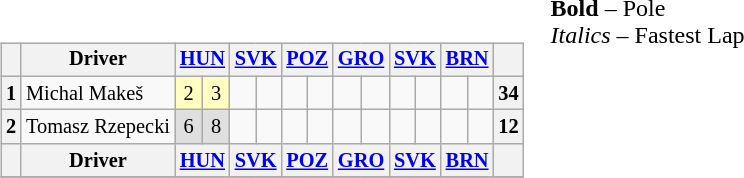<table>
<tr>
<td valign=top><br><table class="wikitable" align="left" style="font-size: 85%; text-align: center;">
<tr>
<th valign=middle></th>
<th valign=middle>Driver</th>
<th colspan=2><a href='#'>HUN</a><br></th>
<th colspan=2><a href='#'>SVK</a><br></th>
<th colspan=2><a href='#'>POZ</a><br></th>
<th colspan=2><a href='#'>GRO</a><br></th>
<th colspan=2><a href='#'>SVK</a><br></th>
<th colspan=2><a href='#'>BRN</a><br></th>
<th valign=middle>  </th>
</tr>
<tr>
<th>1</th>
<td align=left> Michal Makeš</td>
<td style="background:#ffffbf;">2</td>
<td style="background:#ffffbf;">3</td>
<td></td>
<td></td>
<td></td>
<td></td>
<td></td>
<td></td>
<td></td>
<td></td>
<td></td>
<td></td>
<th>34</th>
</tr>
<tr>
<th>2</th>
<td align=left> Tomasz Rzepecki</td>
<td style="background:#dfdfdf;">6</td>
<td style="background:#dfdfdf;">8</td>
<td></td>
<td></td>
<td></td>
<td></td>
<td></td>
<td></td>
<td></td>
<td></td>
<td></td>
<td></td>
<th>12</th>
</tr>
<tr>
<th valign=middle></th>
<th valign=middle>Driver</th>
<th colspan=2><a href='#'>HUN</a><br></th>
<th colspan=2><a href='#'>SVK</a><br></th>
<th colspan=2><a href='#'>POZ</a><br></th>
<th colspan=2><a href='#'>GRO</a><br></th>
<th colspan=2><a href='#'>SVK</a><br></th>
<th colspan=2><a href='#'>BRN</a><br></th>
<th valign=middle>  </th>
</tr>
<tr>
</tr>
</table>
</td>
<td valign="top"><span><strong>Bold</strong> – Pole</span><br><span><em>Italics</em> – Fastest Lap</span></td>
</tr>
</table>
